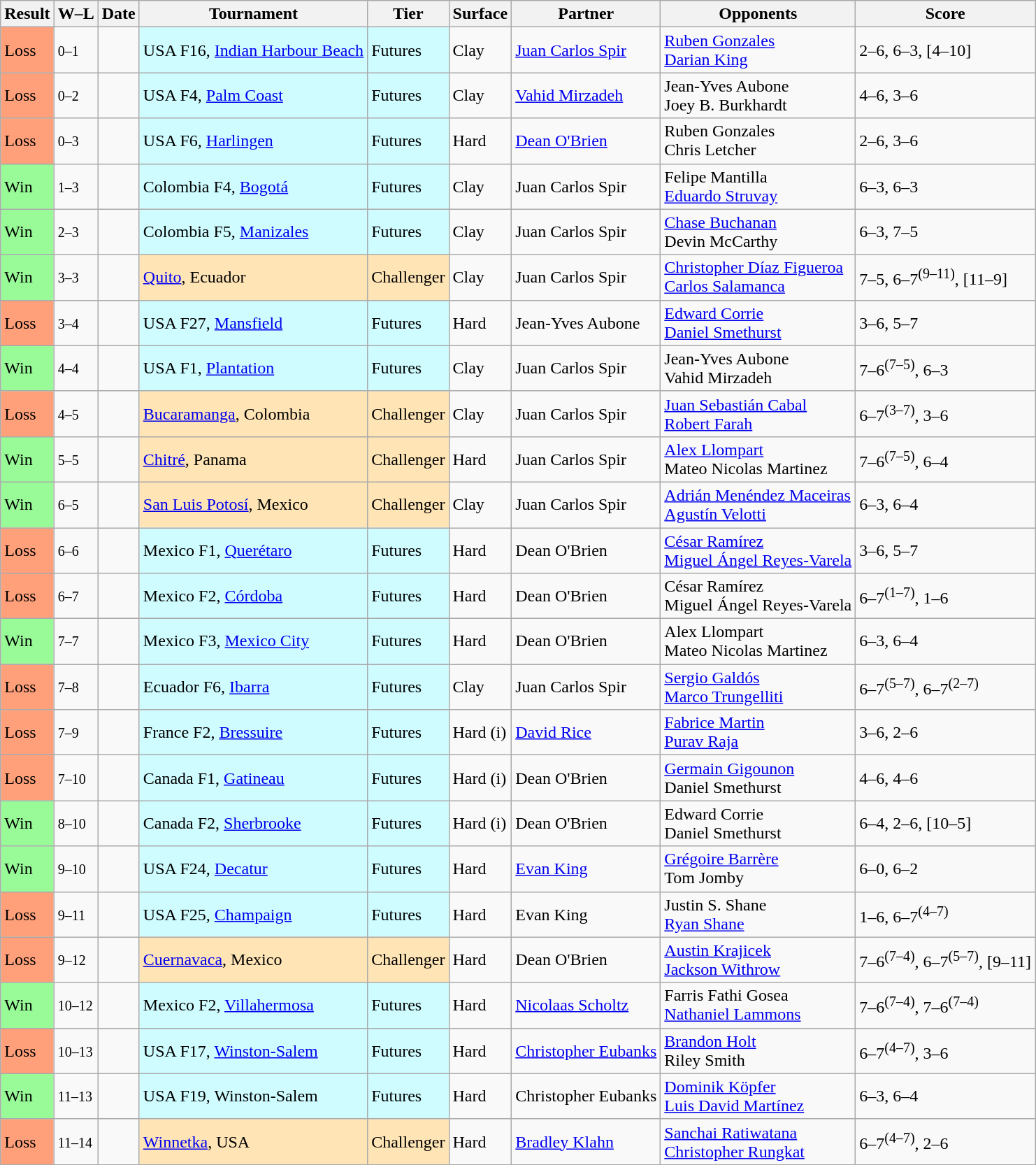<table class="sortable wikitable">
<tr>
<th>Result</th>
<th class="unsortable">W–L</th>
<th>Date</th>
<th>Tournament</th>
<th>Tier</th>
<th>Surface</th>
<th>Partner</th>
<th>Opponents</th>
<th class="unsortable">Score</th>
</tr>
<tr>
<td bgcolor=FFA07A>Loss</td>
<td><small>0–1</small></td>
<td></td>
<td style="background:#cffcff;">USA F16, <a href='#'>Indian Harbour Beach</a></td>
<td style="background:#cffcff;">Futures</td>
<td>Clay</td>
<td> <a href='#'>Juan Carlos Spir</a></td>
<td> <a href='#'>Ruben Gonzales</a><br> <a href='#'>Darian King</a></td>
<td>2–6, 6–3, [4–10]</td>
</tr>
<tr>
<td bgcolor=FFA07A>Loss</td>
<td><small>0–2</small></td>
<td></td>
<td style="background:#cffcff;">USA F4, <a href='#'>Palm Coast</a></td>
<td style="background:#cffcff;">Futures</td>
<td>Clay</td>
<td> <a href='#'>Vahid Mirzadeh</a></td>
<td> Jean-Yves Aubone<br> Joey B. Burkhardt</td>
<td>4–6, 3–6</td>
</tr>
<tr>
<td bgcolor=FFA07A>Loss</td>
<td><small>0–3</small></td>
<td></td>
<td style="background:#cffcff;">USA F6, <a href='#'>Harlingen</a></td>
<td style="background:#cffcff;">Futures</td>
<td>Hard</td>
<td> <a href='#'>Dean O'Brien</a></td>
<td> Ruben Gonzales<br> Chris Letcher</td>
<td>2–6, 3–6</td>
</tr>
<tr>
<td bgcolor=98FB98>Win</td>
<td><small>1–3</small></td>
<td></td>
<td style="background:#cffcff;">Colombia F4, <a href='#'>Bogotá</a></td>
<td style="background:#cffcff;">Futures</td>
<td>Clay</td>
<td> Juan Carlos Spir</td>
<td> Felipe Mantilla<br> <a href='#'>Eduardo Struvay</a></td>
<td>6–3, 6–3</td>
</tr>
<tr>
<td bgcolor=98FB98>Win</td>
<td><small>2–3</small></td>
<td></td>
<td style="background:#cffcff;">Colombia F5, <a href='#'>Manizales</a></td>
<td style="background:#cffcff;">Futures</td>
<td>Clay</td>
<td> Juan Carlos Spir</td>
<td> <a href='#'>Chase Buchanan</a><br> Devin McCarthy</td>
<td>6–3, 7–5</td>
</tr>
<tr>
<td bgcolor=98FB98>Win</td>
<td><small>3–3</small></td>
<td><a href='#'></a></td>
<td style="background:moccasin;"><a href='#'>Quito</a>, Ecuador</td>
<td style="background:moccasin;">Challenger</td>
<td>Clay</td>
<td> Juan Carlos Spir</td>
<td> <a href='#'>Christopher Díaz Figueroa</a><br> <a href='#'>Carlos Salamanca</a></td>
<td>7–5, 6–7<sup>(9–11)</sup>, [11–9]</td>
</tr>
<tr>
<td bgcolor=FFA07A>Loss</td>
<td><small>3–4</small></td>
<td></td>
<td style="background:#cffcff;">USA F27, <a href='#'>Mansfield</a></td>
<td style="background:#cffcff;">Futures</td>
<td>Hard</td>
<td> Jean-Yves Aubone</td>
<td> <a href='#'>Edward Corrie</a><br> <a href='#'>Daniel Smethurst</a></td>
<td>3–6, 5–7</td>
</tr>
<tr>
<td bgcolor=98FB98>Win</td>
<td><small>4–4</small></td>
<td></td>
<td style="background:#cffcff;">USA F1, <a href='#'>Plantation</a></td>
<td style="background:#cffcff;">Futures</td>
<td>Clay</td>
<td> Juan Carlos Spir</td>
<td> Jean-Yves Aubone<br> Vahid Mirzadeh</td>
<td>7–6<sup>(7–5)</sup>, 6–3</td>
</tr>
<tr>
<td bgcolor=FFA07A>Loss</td>
<td><small>4–5</small></td>
<td><a href='#'></a></td>
<td style="background:moccasin;"><a href='#'>Bucaramanga</a>, Colombia</td>
<td style="background:moccasin;">Challenger</td>
<td>Clay</td>
<td> Juan Carlos Spir</td>
<td> <a href='#'>Juan Sebastián Cabal</a><br> <a href='#'>Robert Farah</a></td>
<td>6–7<sup>(3–7)</sup>, 3–6</td>
</tr>
<tr>
<td bgcolor=98FB98>Win</td>
<td><small>5–5</small></td>
<td><a href='#'></a></td>
<td style="background:moccasin;"><a href='#'>Chitré</a>, Panama</td>
<td style="background:moccasin;">Challenger</td>
<td>Hard</td>
<td> Juan Carlos Spir</td>
<td> <a href='#'>Alex Llompart</a><br> Mateo Nicolas Martinez</td>
<td>7–6<sup>(7–5)</sup>, 6–4</td>
</tr>
<tr>
<td bgcolor=98FB98>Win</td>
<td><small>6–5</small></td>
<td><a href='#'></a></td>
<td style="background:moccasin;"><a href='#'>San Luis Potosí</a>, Mexico</td>
<td style="background:moccasin;">Challenger</td>
<td>Clay</td>
<td> Juan Carlos Spir</td>
<td> <a href='#'>Adrián Menéndez Maceiras</a><br> <a href='#'>Agustín Velotti</a></td>
<td>6–3, 6–4</td>
</tr>
<tr>
<td bgcolor=FFA07A>Loss</td>
<td><small>6–6</small></td>
<td></td>
<td style="background:#cffcff;">Mexico F1, <a href='#'>Querétaro</a></td>
<td style="background:#cffcff;">Futures</td>
<td>Hard</td>
<td> Dean O'Brien</td>
<td> <a href='#'>César Ramírez</a><br> <a href='#'>Miguel Ángel Reyes-Varela</a></td>
<td>3–6, 5–7</td>
</tr>
<tr>
<td bgcolor=FFA07A>Loss</td>
<td><small>6–7</small></td>
<td></td>
<td style="background:#cffcff;">Mexico F2, <a href='#'>Córdoba</a></td>
<td style="background:#cffcff;">Futures</td>
<td>Hard</td>
<td> Dean O'Brien</td>
<td> César Ramírez<br> Miguel Ángel Reyes-Varela</td>
<td>6–7<sup>(1–7)</sup>, 1–6</td>
</tr>
<tr>
<td bgcolor=98FB98>Win</td>
<td><small>7–7</small></td>
<td></td>
<td style="background:#cffcff;">Mexico F3, <a href='#'>Mexico City</a></td>
<td style="background:#cffcff;">Futures</td>
<td>Hard</td>
<td> Dean O'Brien</td>
<td> Alex Llompart<br> Mateo Nicolas Martinez</td>
<td>6–3, 6–4</td>
</tr>
<tr>
<td bgcolor=FFA07A>Loss</td>
<td><small>7–8</small></td>
<td></td>
<td style="background:#cffcff;">Ecuador F6, <a href='#'>Ibarra</a></td>
<td style="background:#cffcff;">Futures</td>
<td>Clay</td>
<td> Juan Carlos Spir</td>
<td> <a href='#'>Sergio Galdós</a><br> <a href='#'>Marco Trungelliti</a></td>
<td>6–7<sup>(5–7)</sup>, 6–7<sup>(2–7)</sup></td>
</tr>
<tr>
<td bgcolor=FFA07A>Loss</td>
<td><small>7–9</small></td>
<td></td>
<td style="background:#cffcff;">France F2, <a href='#'>Bressuire</a></td>
<td style="background:#cffcff;">Futures</td>
<td>Hard (i)</td>
<td> <a href='#'>David Rice</a></td>
<td> <a href='#'>Fabrice Martin</a><br> <a href='#'>Purav Raja</a></td>
<td>3–6, 2–6</td>
</tr>
<tr>
<td bgcolor=FFA07A>Loss</td>
<td><small>7–10</small></td>
<td></td>
<td style="background:#cffcff;">Canada F1, <a href='#'>Gatineau</a></td>
<td style="background:#cffcff;">Futures</td>
<td>Hard (i)</td>
<td> Dean O'Brien</td>
<td> <a href='#'>Germain Gigounon</a><br> Daniel Smethurst</td>
<td>4–6, 4–6</td>
</tr>
<tr>
<td bgcolor=98FB98>Win</td>
<td><small>8–10</small></td>
<td></td>
<td style="background:#cffcff;">Canada F2, <a href='#'>Sherbrooke</a></td>
<td style="background:#cffcff;">Futures</td>
<td>Hard (i)</td>
<td> Dean O'Brien</td>
<td> Edward Corrie<br> Daniel Smethurst</td>
<td>6–4, 2–6, [10–5]</td>
</tr>
<tr>
<td bgcolor=98FB98>Win</td>
<td><small>9–10</small></td>
<td></td>
<td style="background:#cffcff;">USA F24, <a href='#'>Decatur</a></td>
<td style="background:#cffcff;">Futures</td>
<td>Hard</td>
<td> <a href='#'>Evan King</a></td>
<td> <a href='#'>Grégoire Barrère</a><br> Tom Jomby</td>
<td>6–0, 6–2</td>
</tr>
<tr>
<td bgcolor=FFA07A>Loss</td>
<td><small>9–11</small></td>
<td></td>
<td style="background:#cffcff;">USA F25, <a href='#'>Champaign</a></td>
<td style="background:#cffcff;">Futures</td>
<td>Hard</td>
<td> Evan King</td>
<td> Justin S. Shane<br> <a href='#'>Ryan Shane</a></td>
<td>1–6, 6–7<sup>(4–7)</sup></td>
</tr>
<tr>
<td bgcolor=FFA07A>Loss</td>
<td><small>9–12</small></td>
<td><a href='#'></a></td>
<td style="background:moccasin;"><a href='#'>Cuernavaca</a>, Mexico</td>
<td style="background:moccasin;">Challenger</td>
<td>Hard</td>
<td> Dean O'Brien</td>
<td> <a href='#'>Austin Krajicek</a><br> <a href='#'>Jackson Withrow</a></td>
<td>7–6<sup>(7–4)</sup>, 6–7<sup>(5–7)</sup>, [9–11]</td>
</tr>
<tr>
<td bgcolor=98FB98>Win</td>
<td><small>10–12</small></td>
<td></td>
<td style="background:#cffcff;">Mexico F2, <a href='#'>Villahermosa</a></td>
<td style="background:#cffcff;">Futures</td>
<td>Hard</td>
<td> <a href='#'>Nicolaas Scholtz</a></td>
<td> Farris Fathi Gosea<br> <a href='#'>Nathaniel Lammons</a></td>
<td>7–6<sup>(7–4)</sup>, 7–6<sup>(7–4)</sup></td>
</tr>
<tr>
<td bgcolor=FFA07A>Loss</td>
<td><small>10–13</small></td>
<td></td>
<td style="background:#cffcff;">USA F17, <a href='#'>Winston-Salem</a></td>
<td style="background:#cffcff;">Futures</td>
<td>Hard</td>
<td> <a href='#'>Christopher Eubanks</a></td>
<td> <a href='#'>Brandon Holt</a><br> Riley Smith</td>
<td>6–7<sup>(4–7)</sup>, 3–6</td>
</tr>
<tr>
<td bgcolor=98FB98>Win</td>
<td><small>11–13</small></td>
<td></td>
<td style="background:#cffcff;">USA F19, Winston-Salem</td>
<td style="background:#cffcff;">Futures</td>
<td>Hard</td>
<td> Christopher Eubanks</td>
<td> <a href='#'>Dominik Köpfer</a><br> <a href='#'>Luis David Martínez</a></td>
<td>6–3, 6–4</td>
</tr>
<tr>
<td bgcolor=FFA07A>Loss</td>
<td><small>11–14</small></td>
<td><a href='#'></a></td>
<td style="background:moccasin;"><a href='#'>Winnetka</a>, USA</td>
<td style="background:moccasin;">Challenger</td>
<td>Hard</td>
<td> <a href='#'>Bradley Klahn</a></td>
<td> <a href='#'>Sanchai Ratiwatana</a><br> <a href='#'>Christopher Rungkat</a></td>
<td>6–7<sup>(4–7)</sup>, 2–6</td>
</tr>
</table>
